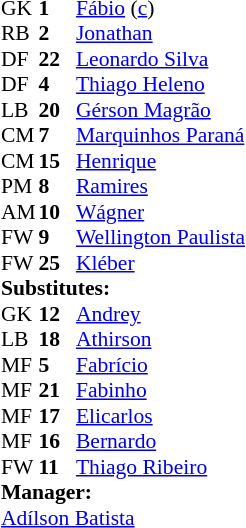<table style="font-size:90%; margin:0.2em auto;" cellspacing="0" cellpadding="0">
<tr>
<th width="25"></th>
<th width="25"></th>
</tr>
<tr>
<td>GK</td>
<td><strong>1</strong></td>
<td> <a href='#'>Fábio</a> (<a href='#'>c</a>)</td>
</tr>
<tr>
<td>RB</td>
<td><strong>2</strong></td>
<td> <a href='#'>Jonathan</a></td>
</tr>
<tr>
<td>DF</td>
<td><strong>22</strong></td>
<td> <a href='#'>Leonardo Silva</a></td>
</tr>
<tr>
<td>DF</td>
<td><strong>4</strong></td>
<td> <a href='#'>Thiago Heleno</a></td>
</tr>
<tr>
<td>LB</td>
<td><strong>20</strong></td>
<td> <a href='#'>Gérson Magrão</a></td>
</tr>
<tr>
<td>CM</td>
<td><strong>7</strong></td>
<td> <a href='#'>Marquinhos Paraná</a></td>
</tr>
<tr>
<td>CM</td>
<td><strong>15</strong></td>
<td> <a href='#'>Henrique</a></td>
</tr>
<tr>
<td>PM</td>
<td><strong>8</strong></td>
<td> <a href='#'>Ramires</a></td>
</tr>
<tr>
<td>AM</td>
<td><strong>10</strong></td>
<td> <a href='#'>Wágner</a></td>
<td></td>
<td></td>
</tr>
<tr>
<td>FW</td>
<td><strong>9</strong></td>
<td> <a href='#'>Wellington Paulista</a></td>
<td></td>
<td></td>
</tr>
<tr>
<td>FW</td>
<td><strong>25</strong></td>
<td> <a href='#'>Kléber</a></td>
<td></td>
</tr>
<tr>
<td colspan=3><strong>Substitutes:</strong></td>
</tr>
<tr>
<td>GK</td>
<td><strong>12</strong></td>
<td> <a href='#'>Andrey</a></td>
</tr>
<tr>
<td>LB</td>
<td><strong>18</strong></td>
<td> <a href='#'>Athirson</a></td>
<td></td>
<td></td>
</tr>
<tr>
<td>MF</td>
<td><strong>5</strong></td>
<td> <a href='#'>Fabrício</a></td>
</tr>
<tr>
<td>MF</td>
<td><strong>21</strong></td>
<td> <a href='#'>Fabinho</a></td>
</tr>
<tr>
<td>MF</td>
<td><strong>17</strong></td>
<td> <a href='#'>Elicarlos</a></td>
</tr>
<tr>
<td>MF</td>
<td><strong>16</strong></td>
<td> <a href='#'>Bernardo</a></td>
</tr>
<tr>
<td>FW</td>
<td><strong>11</strong></td>
<td> <a href='#'>Thiago Ribeiro</a></td>
<td></td>
<td></td>
</tr>
<tr>
<td colspan=3><strong>Manager:</strong></td>
</tr>
<tr>
<td colspan=4> <a href='#'>Adílson Batista</a></td>
</tr>
</table>
